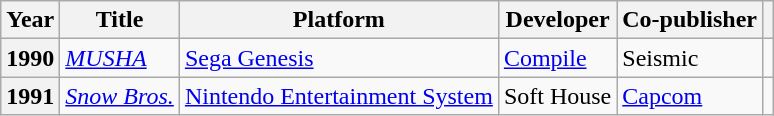<table class="wikitable sortable">
<tr>
<th>Year</th>
<th>Title</th>
<th>Platform</th>
<th>Developer</th>
<th>Co-publisher</th>
<th></th>
</tr>
<tr>
<th>1990</th>
<td><em><a href='#'>MUSHA</a></em></td>
<td><a href='#'>Sega Genesis</a></td>
<td><a href='#'>Compile</a></td>
<td>Seismic</td>
<td></td>
</tr>
<tr>
<th>1991</th>
<td><em><a href='#'>Snow Bros.</a></em></td>
<td><a href='#'>Nintendo Entertainment System</a></td>
<td>Soft House</td>
<td><a href='#'>Capcom</a></td>
<td></td>
</tr>
</table>
